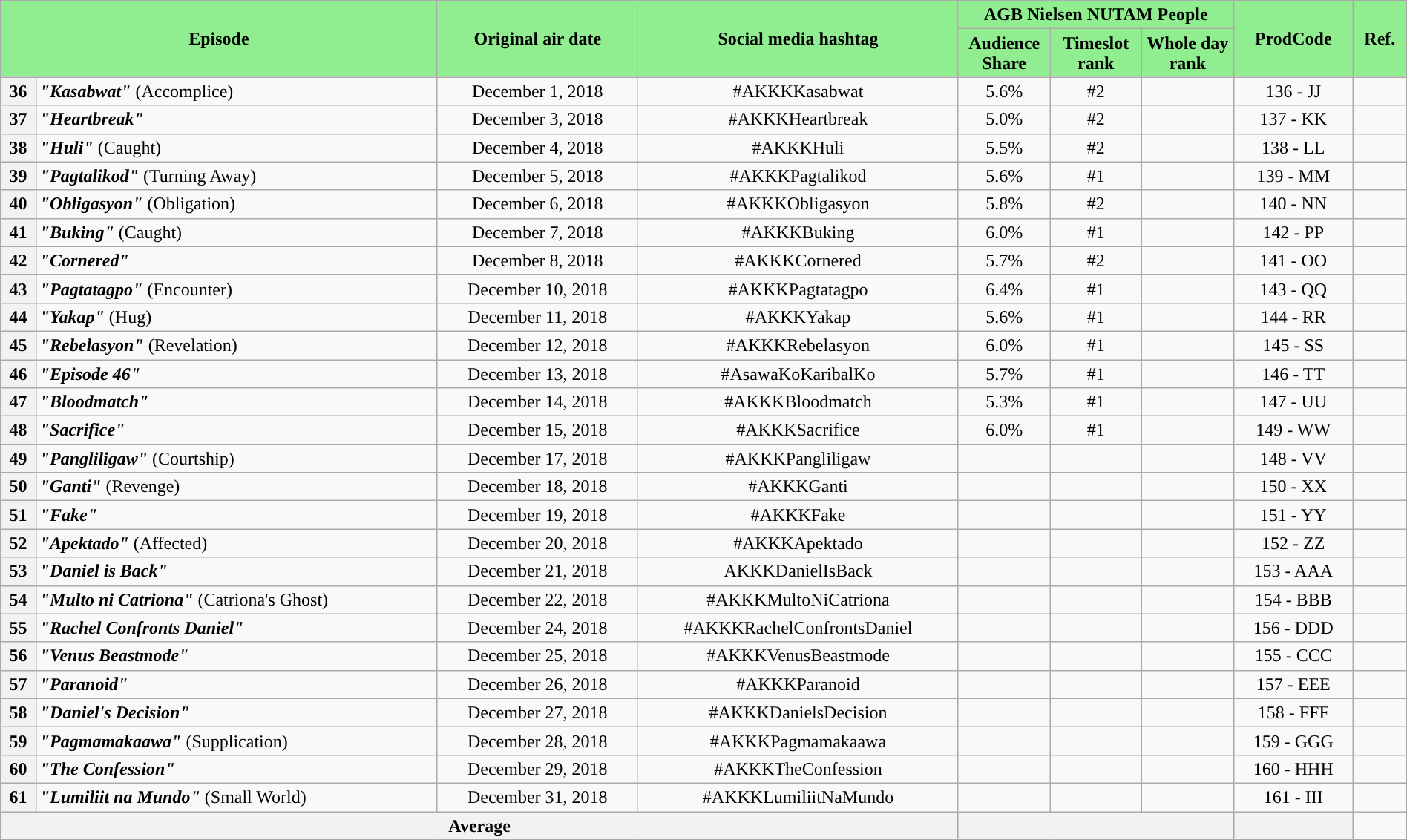<table class="wikitable" style="text-align:center; font-size:100%; line-height:18px;" width="100%">
<tr>
<th style="background-color:#90EE90; color:#000000;" colspan="2" rowspan="2">Episode</th>
<th style="background-color:#90EE90; color:black" rowspan="2">Original air date</th>
<th style="background-color:#90EE90; color:black" rowspan="2">Social media hashtag</th>
<th style="background-color:#90EE90; color:#000000;" colspan="3">AGB Nielsen NUTAM People</th>
<th style="background-color:#90EE90; color:#000000;" rowspan="2">ProdCode</th>
<th style="background-color:#90EE90; color:#000000;" rowspan="2">Ref.</th>
</tr>
<tr>
<th style="background-color:#90EE90; width:75px; color:#000000;">Audience Share</th>
<th style="background-color:#90EE90; width:75px; color:#000000;">Timeslot<br>rank</th>
<th style="background-color:#90EE90; width:75px; color:#000000;">Whole day<br>rank</th>
</tr>
<tr>
<th>36</th>
<td style="text-align: left;"><strong><em>"Kasabwat"</em></strong> (Accomplice)</td>
<td>December 1, 2018</td>
<td>#AKKKKasabwat</td>
<td>5.6%</td>
<td>#2</td>
<td></td>
<td>136 - JJ</td>
<td></td>
</tr>
<tr>
<th>37</th>
<td style="text-align: left;"><strong><em>"Heartbreak"</em></strong></td>
<td>December 3, 2018</td>
<td>#AKKKHeartbreak</td>
<td>5.0%</td>
<td>#2</td>
<td></td>
<td>137 - KK</td>
<td></td>
</tr>
<tr>
<th>38</th>
<td style="text-align: left;"><strong><em>"Huli"</em></strong> (Caught)</td>
<td>December 4, 2018</td>
<td>#AKKKHuli</td>
<td>5.5%</td>
<td>#2</td>
<td></td>
<td>138 - LL</td>
<td></td>
</tr>
<tr>
<th>39</th>
<td style="text-align: left;"><strong><em>"Pagtalikod"</em></strong> (Turning Away)</td>
<td>December 5, 2018</td>
<td>#AKKKPagtalikod</td>
<td>5.6%</td>
<td>#1</td>
<td></td>
<td>139 - MM</td>
<td></td>
</tr>
<tr>
<th>40</th>
<td style="text-align: left;"><strong><em>"Obligasyon"</em></strong> (Obligation)</td>
<td>December 6, 2018</td>
<td>#AKKKObligasyon</td>
<td>5.8%</td>
<td>#2</td>
<td></td>
<td>140 - NN</td>
<td></td>
</tr>
<tr>
<th>41</th>
<td style="text-align: left;"><strong><em>"Buking"</em></strong> (Caught)</td>
<td>December 7, 2018</td>
<td>#AKKKBuking</td>
<td>6.0%</td>
<td>#1</td>
<td></td>
<td>142 - PP</td>
<td></td>
</tr>
<tr>
<th>42</th>
<td style="text-align: left;"><strong><em>"Cornered"</em></strong></td>
<td>December 8, 2018</td>
<td>#AKKKCornered</td>
<td>5.7%</td>
<td>#2</td>
<td></td>
<td>141 - OO</td>
<td></td>
</tr>
<tr>
<th>43</th>
<td style="text-align: left;"><strong><em>"Pagtatagpo"</em></strong> (Encounter)</td>
<td>December 10, 2018</td>
<td>#AKKKPagtatagpo</td>
<td>6.4%</td>
<td>#1</td>
<td></td>
<td>143 - QQ</td>
<td></td>
</tr>
<tr>
<th>44</th>
<td style="text-align: left;"><strong><em>"Yakap"</em></strong> (Hug)</td>
<td>December 11, 2018</td>
<td>#AKKKYakap</td>
<td>5.6%</td>
<td>#1</td>
<td></td>
<td>144 - RR</td>
<td></td>
</tr>
<tr>
<th>45</th>
<td style="text-align: left;"><strong><em>"Rebelasyon"</em></strong> (Revelation)</td>
<td>December 12, 2018</td>
<td>#AKKKRebelasyon</td>
<td>6.0%</td>
<td>#1</td>
<td></td>
<td>145 - SS</td>
<td></td>
</tr>
<tr>
<th>46</th>
<td style="text-align: left;"><strong><em>"Episode 46"</em></strong></td>
<td>December 13, 2018</td>
<td>#AsawaKoKaribalKo</td>
<td>5.7%</td>
<td>#1</td>
<td></td>
<td>146 - TT</td>
<td></td>
</tr>
<tr>
<th>47</th>
<td style="text-align: left;"><strong><em>"Bloodmatch"</em></strong></td>
<td>December 14, 2018</td>
<td>#AKKKBloodmatch</td>
<td>5.3%</td>
<td>#1</td>
<td></td>
<td>147 - UU</td>
<td></td>
</tr>
<tr>
<th>48</th>
<td style="text-align: left;"><strong><em>"Sacrifice"</em></strong></td>
<td>December 15, 2018</td>
<td>#AKKKSacrifice</td>
<td>6.0%</td>
<td>#1</td>
<td></td>
<td>149 - WW</td>
<td></td>
</tr>
<tr>
<th>49</th>
<td style="text-align: left;"><strong><em>"Pangliligaw"</em></strong> (Courtship)</td>
<td>December 17, 2018</td>
<td>#AKKKPangliligaw</td>
<td></td>
<td></td>
<td></td>
<td>148 - VV</td>
<td></td>
</tr>
<tr>
<th>50</th>
<td style="text-align: left;"><strong><em>"Ganti"</em></strong> (Revenge)</td>
<td>December 18, 2018</td>
<td>#AKKKGanti</td>
<td></td>
<td></td>
<td></td>
<td>150 - XX</td>
<td></td>
</tr>
<tr>
<th>51</th>
<td style="text-align: left;"><strong><em>"Fake"</em></strong></td>
<td>December 19, 2018</td>
<td>#AKKKFake</td>
<td></td>
<td></td>
<td></td>
<td>151 - YY</td>
<td></td>
</tr>
<tr>
<th>52</th>
<td style="text-align: left;"><strong><em>"Apektado"</em></strong> (Affected)</td>
<td>December 20, 2018</td>
<td>#AKKKApektado</td>
<td></td>
<td></td>
<td></td>
<td>152 - ZZ</td>
<td></td>
</tr>
<tr>
<th>53</th>
<td style="text-align: left;"><strong><em>"Daniel is Back"</em></strong></td>
<td>December 21, 2018</td>
<td>AKKKDanielIsBack</td>
<td></td>
<td></td>
<td></td>
<td>153 - AAA</td>
<td></td>
</tr>
<tr>
<th>54</th>
<td style="text-align: left;"><strong><em>"Multo ni Catriona"</em></strong> (Catriona's Ghost)</td>
<td>December 22, 2018</td>
<td>#AKKKMultoNiCatriona</td>
<td></td>
<td></td>
<td></td>
<td>154 - BBB</td>
<td></td>
</tr>
<tr>
<th>55</th>
<td style="text-align: left;"><strong><em>"Rachel Confronts Daniel"</em></strong></td>
<td>December 24, 2018</td>
<td>#AKKKRachelConfrontsDaniel</td>
<td></td>
<td></td>
<td></td>
<td>156 - DDD</td>
<td></td>
</tr>
<tr>
<th>56</th>
<td style="text-align: left;"><strong><em>"Venus Beastmode"</em></strong></td>
<td>December 25, 2018</td>
<td>#AKKKVenusBeastmode</td>
<td></td>
<td></td>
<td></td>
<td>155 - CCC</td>
<td></td>
</tr>
<tr>
<th>57</th>
<td style="text-align: left;"><strong><em>"Paranoid"</em></strong></td>
<td>December 26, 2018</td>
<td>#AKKKParanoid</td>
<td></td>
<td></td>
<td></td>
<td>157 - EEE</td>
<td></td>
</tr>
<tr>
<th>58</th>
<td style="text-align: left;"><strong><em>"Daniel's Decision"</em></strong></td>
<td>December 27, 2018</td>
<td>#AKKKDanielsDecision</td>
<td></td>
<td></td>
<td></td>
<td>158 - FFF</td>
<td></td>
</tr>
<tr>
<th>59</th>
<td style="text-align: left;"><strong><em>"Pagmamakaawa"</em></strong> (Supplication)</td>
<td>December 28, 2018</td>
<td>#AKKKPagmamakaawa</td>
<td></td>
<td></td>
<td></td>
<td>159 - GGG</td>
<td></td>
</tr>
<tr>
<th>60</th>
<td style="text-align: left;"><strong><em>"The Confession"</em></strong></td>
<td>December 29, 2018</td>
<td>#AKKKTheConfession</td>
<td></td>
<td></td>
<td></td>
<td>160 - HHH</td>
<td></td>
</tr>
<tr>
<th>61</th>
<td style="text-align: left;"><strong><em>"Lumiliit na Mundo"</em></strong> (Small World)</td>
<td>December 31, 2018</td>
<td>#AKKKLumiliitNaMundo</td>
<td></td>
<td></td>
<td></td>
<td>161 - III</td>
<td></td>
</tr>
<tr>
<th colspan="4">Average</th>
<th colspan="3"></th>
<th></th>
</tr>
<tr>
</tr>
</table>
